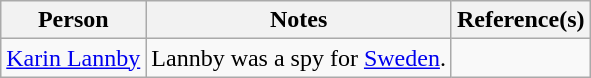<table class="wikitable sortable">
<tr>
<th>Person</th>
<th class="unsortable">Notes</th>
<th class="unsortable">Reference(s)</th>
</tr>
<tr>
<td data-sort-value="Lannby, Karin"><a href='#'>Karin Lannby</a></td>
<td>Lannby was a spy for <a href='#'>Sweden</a>.</td>
<td></td>
</tr>
</table>
